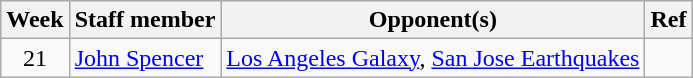<table class=wikitable>
<tr>
<th>Week</th>
<th>Staff member</th>
<th>Opponent(s)</th>
<th>Ref</th>
</tr>
<tr>
<td align=center>21</td>
<td> <a href='#'>John Spencer</a></td>
<td rowspan="2"><a href='#'>Los Angeles Galaxy</a>, <a href='#'>San Jose Earthquakes</a></td>
<td rowspan="2"></td>
</tr>
</table>
